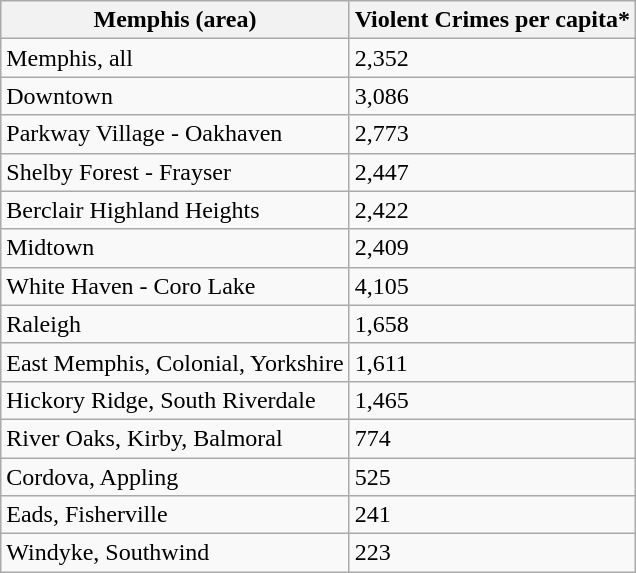<table class="wikitable sortable">
<tr>
<th>Memphis (area)</th>
<th>Violent Crimes per capita*</th>
</tr>
<tr>
<td>Memphis, all</td>
<td>2,352</td>
</tr>
<tr>
<td>Downtown</td>
<td>3,086</td>
</tr>
<tr>
<td>Parkway Village - Oakhaven</td>
<td>2,773</td>
</tr>
<tr>
<td>Shelby Forest - Frayser</td>
<td>2,447</td>
</tr>
<tr>
<td>Berclair Highland Heights</td>
<td>2,422</td>
</tr>
<tr>
<td>Midtown</td>
<td>2,409</td>
</tr>
<tr>
<td>White Haven - Coro Lake</td>
<td>4,105</td>
</tr>
<tr>
<td>Raleigh</td>
<td>1,658</td>
</tr>
<tr>
<td>East Memphis, Colonial, Yorkshire</td>
<td>1,611</td>
</tr>
<tr>
<td>Hickory Ridge, South Riverdale</td>
<td>1,465</td>
</tr>
<tr>
<td>River Oaks, Kirby, Balmoral</td>
<td>774</td>
</tr>
<tr>
<td>Cordova, Appling</td>
<td>525</td>
</tr>
<tr>
<td>Eads, Fisherville</td>
<td>241</td>
</tr>
<tr>
<td>Windyke, Southwind</td>
<td>223</td>
</tr>
</table>
